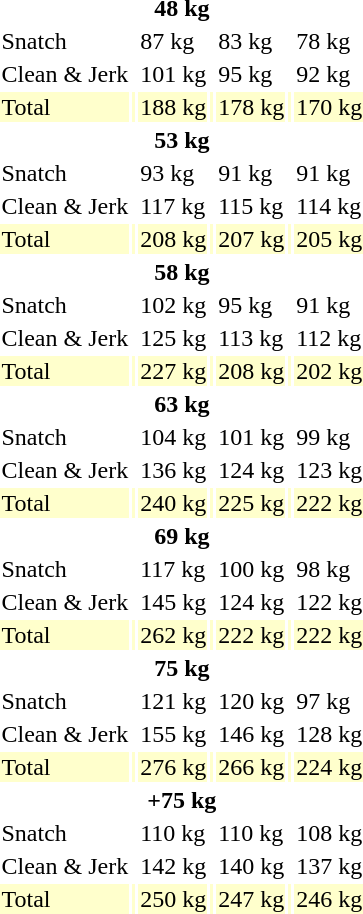<table>
<tr>
<th colspan=7>48 kg</th>
</tr>
<tr>
<td>Snatch</td>
<td></td>
<td>87 kg</td>
<td></td>
<td>83 kg</td>
<td></td>
<td>78 kg</td>
</tr>
<tr>
<td>Clean & Jerk</td>
<td></td>
<td>101 kg</td>
<td></td>
<td>95 kg</td>
<td></td>
<td>92 kg</td>
</tr>
<tr bgcolor=ffffcc>
<td>Total</td>
<td></td>
<td>188 kg</td>
<td></td>
<td>178 kg</td>
<td></td>
<td>170 kg</td>
</tr>
<tr>
<th colspan=7>53 kg</th>
</tr>
<tr>
<td>Snatch</td>
<td></td>
<td>93 kg</td>
<td></td>
<td>91 kg</td>
<td></td>
<td>91 kg</td>
</tr>
<tr>
<td>Clean & Jerk</td>
<td></td>
<td>117 kg</td>
<td></td>
<td>115 kg</td>
<td></td>
<td>114 kg</td>
</tr>
<tr bgcolor=ffffcc>
<td>Total</td>
<td></td>
<td>208 kg</td>
<td></td>
<td>207 kg</td>
<td></td>
<td>205 kg</td>
</tr>
<tr>
<th colspan=7>58 kg</th>
</tr>
<tr>
<td>Snatch</td>
<td></td>
<td>102 kg</td>
<td></td>
<td>95 kg</td>
<td></td>
<td>91 kg</td>
</tr>
<tr>
<td>Clean & Jerk</td>
<td></td>
<td>125 kg</td>
<td></td>
<td>113 kg</td>
<td></td>
<td>112 kg</td>
</tr>
<tr bgcolor=ffffcc>
<td>Total</td>
<td></td>
<td>227 kg</td>
<td></td>
<td>208 kg</td>
<td></td>
<td>202 kg</td>
</tr>
<tr>
<th colspan=7>63 kg</th>
</tr>
<tr>
<td>Snatch</td>
<td></td>
<td>104 kg</td>
<td></td>
<td>101 kg</td>
<td></td>
<td>99 kg</td>
</tr>
<tr>
<td>Clean & Jerk</td>
<td></td>
<td>136 kg</td>
<td></td>
<td>124 kg</td>
<td></td>
<td>123 kg</td>
</tr>
<tr bgcolor=ffffcc>
<td>Total</td>
<td></td>
<td>240 kg</td>
<td></td>
<td>225 kg</td>
<td></td>
<td>222 kg</td>
</tr>
<tr>
<th colspan=7>69 kg</th>
</tr>
<tr>
<td>Snatch</td>
<td></td>
<td>117 kg</td>
<td></td>
<td>100 kg</td>
<td></td>
<td>98 kg</td>
</tr>
<tr>
<td>Clean & Jerk</td>
<td></td>
<td>145 kg</td>
<td></td>
<td>124 kg</td>
<td></td>
<td>122 kg</td>
</tr>
<tr bgcolor=ffffcc>
<td>Total</td>
<td></td>
<td>262 kg</td>
<td></td>
<td>222 kg</td>
<td></td>
<td>222 kg</td>
</tr>
<tr>
<th colspan=7>75 kg</th>
</tr>
<tr>
<td>Snatch</td>
<td></td>
<td>121 kg</td>
<td></td>
<td>120 kg</td>
<td></td>
<td>97 kg</td>
</tr>
<tr>
<td>Clean & Jerk</td>
<td></td>
<td>155 kg</td>
<td></td>
<td>146 kg</td>
<td></td>
<td>128 kg</td>
</tr>
<tr bgcolor=ffffcc>
<td>Total</td>
<td></td>
<td>276 kg</td>
<td></td>
<td>266 kg</td>
<td></td>
<td>224 kg</td>
</tr>
<tr>
<th colspan=7>+75 kg</th>
</tr>
<tr>
<td>Snatch</td>
<td></td>
<td>110 kg</td>
<td></td>
<td>110 kg</td>
<td></td>
<td>108 kg</td>
</tr>
<tr>
<td>Clean & Jerk</td>
<td></td>
<td>142 kg</td>
<td></td>
<td>140 kg</td>
<td></td>
<td>137 kg</td>
</tr>
<tr bgcolor=ffffcc>
<td>Total</td>
<td></td>
<td>250 kg</td>
<td></td>
<td>247 kg</td>
<td></td>
<td>246 kg</td>
</tr>
</table>
